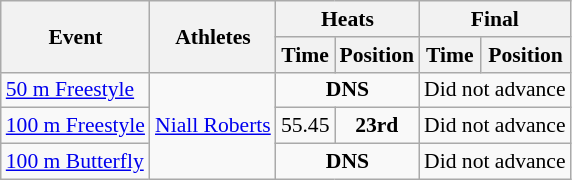<table class="wikitable" border="1" style="font-size:90%">
<tr>
<th rowspan=2>Event</th>
<th rowspan=2>Athletes</th>
<th colspan=2>Heats</th>
<th colspan=2>Final</th>
</tr>
<tr>
<th>Time</th>
<th>Position</th>
<th>Time</th>
<th>Position</th>
</tr>
<tr>
<td><a href='#'>50 m Freestyle</a></td>
<td rowspan=3><a href='#'>Niall Roberts</a></td>
<td align=center colspan=2><strong>DNS</strong></td>
<td align=center colspan=2>Did not advance</td>
</tr>
<tr>
<td><a href='#'>100 m Freestyle</a></td>
<td align=center>55.45</td>
<td align=center><strong>23rd</strong></td>
<td align=center colspan=2>Did not advance</td>
</tr>
<tr>
<td><a href='#'>100 m Butterfly</a></td>
<td align=center colspan=2><strong>DNS</strong></td>
<td align=center colspan=2>Did not advance</td>
</tr>
</table>
